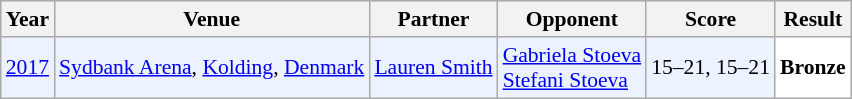<table class="sortable wikitable" style="font-size: 90%;">
<tr>
<th>Year</th>
<th>Venue</th>
<th>Partner</th>
<th>Opponent</th>
<th>Score</th>
<th>Result</th>
</tr>
<tr style="background:#ECF2FF">
<td align="center"><a href='#'>2017</a></td>
<td align="left"><a href='#'>Sydbank Arena</a>, <a href='#'>Kolding</a>, <a href='#'>Denmark</a></td>
<td align="left"> <a href='#'>Lauren Smith</a></td>
<td align="left"> <a href='#'>Gabriela Stoeva</a> <br>  <a href='#'>Stefani Stoeva</a></td>
<td align="left">15–21, 15–21</td>
<td style="text-align:left; background:white"> <strong>Bronze</strong></td>
</tr>
</table>
